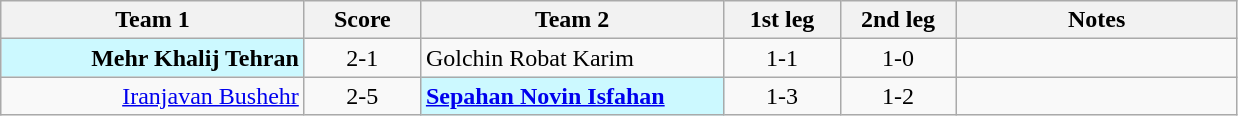<table class="wikitable" style="text-align:center">
<tr>
<th width=195>Team 1</th>
<th width=70>Score</th>
<th width=195>Team 2</th>
<th width=70>1st leg</th>
<th width=70>2nd leg</th>
<th width=180>Notes</th>
</tr>
<tr>
<td style="background:#ccf9ff; text-align:right;"><strong>Mehr Khalij Tehran</strong></td>
<td>2-1</td>
<td align="left">Golchin Robat Karim</td>
<td>1-1</td>
<td>1-0</td>
<td></td>
</tr>
<tr>
<td align="right"><a href='#'>Iranjavan Bushehr</a></td>
<td>2-5</td>
<td style="background:#ccf9ff; text-align:left;"><strong><a href='#'>Sepahan Novin Isfahan</a></strong></td>
<td>1-3</td>
<td>1-2</td>
<td></td>
</tr>
</table>
